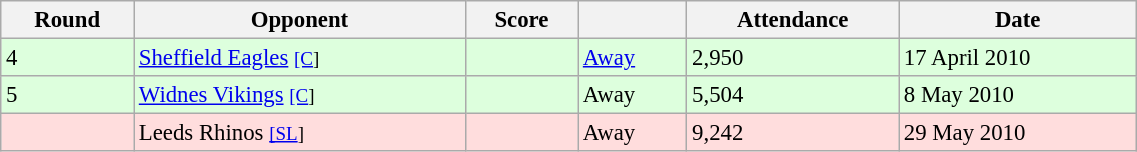<table class="wikitable" style="font-size:95%;" width="60%">
<tr>
<th>Round</th>
<th>Opponent</th>
<th>Score</th>
<th></th>
<th>Attendance</th>
<th>Date</th>
</tr>
<tr bgcolor="#ddffdd">
<td>4</td>
<td> <a href='#'>Sheffield Eagles</a> <small><a href='#'>[C</a>]</small></td>
<td></td>
<td><a href='#'>Away</a></td>
<td>2,950</td>
<td>17 April 2010</td>
</tr>
<tr bgcolor="#ddffdd">
<td>5</td>
<td> <a href='#'>Widnes Vikings</a> <small><a href='#'>[C</a>]</small></td>
<td></td>
<td>Away</td>
<td>5,504</td>
<td>8 May 2010</td>
</tr>
<tr bgcolor="#ffdddd">
<td></td>
<td> Leeds Rhinos <small><a href='#'>[SL</a>]</small></td>
<td></td>
<td>Away</td>
<td>9,242</td>
<td>29 May 2010</td>
</tr>
</table>
